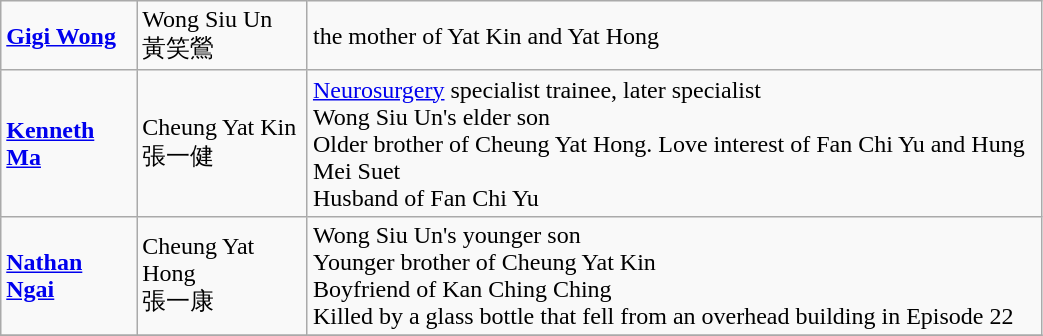<table class="wikitable" width="55%">
<tr style || H>
<td><strong><a href='#'>Gigi Wong</a></strong></td>
<td>Wong Siu Un<br>黃笑鶯</td>
<td>the mother of Yat Kin and Yat Hong</td>
</tr>
<tr>
<td><strong><a href='#'>Kenneth Ma</a></strong></td>
<td>Cheung Yat Kin<br>張一健</td>
<td><a href='#'>Neurosurgery</a> specialist trainee, later specialist<br>Wong Siu Un's elder son<br>Older brother of Cheung Yat Hong. Love interest of Fan Chi Yu and Hung Mei Suet<br>Husband of Fan Chi Yu</td>
</tr>
<tr>
<td><strong><a href='#'>Nathan Ngai</a></strong></td>
<td>Cheung Yat Hong<br>張一康</td>
<td>Wong Siu Un's younger son<br>Younger brother of Cheung Yat Kin <br>Boyfriend of Kan Ching Ching<br>Killed by a glass bottle that fell from an overhead building in Episode 22</td>
</tr>
<tr>
</tr>
</table>
